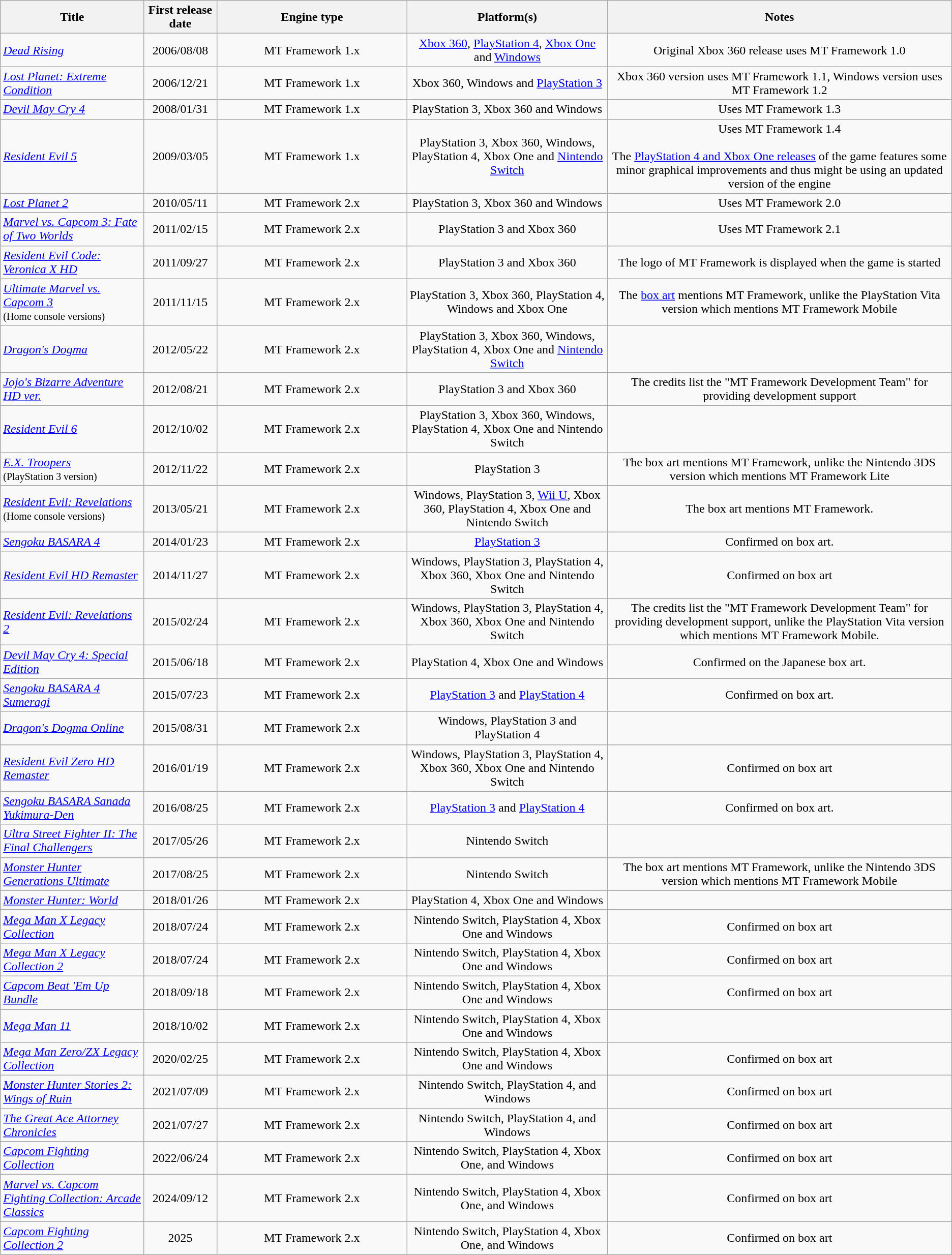<table class="wikitable sortable">
<tr>
<th>Title</th>
<th>First release date</th>
<th width=20%>Engine type</th>
<th>Platform(s)</th>
<th>Notes</th>
</tr>
<tr>
<td><em><a href='#'>Dead Rising</a></em></td>
<td align="center">2006/08/08</td>
<td align="center">MT Framework 1.x</td>
<td align="center"><a href='#'>Xbox 360</a>, <a href='#'>PlayStation 4</a>, <a href='#'>Xbox One</a> and <a href='#'>Windows</a></td>
<td align="center">Original Xbox 360 release uses MT Framework 1.0</td>
</tr>
<tr>
<td><em><a href='#'>Lost Planet: Extreme Condition</a></em></td>
<td align="center">2006/12/21</td>
<td align="center">MT Framework 1.x</td>
<td align="center">Xbox 360, Windows and <a href='#'>PlayStation 3</a></td>
<td align="center">Xbox 360 version uses MT Framework 1.1, Windows version uses MT Framework 1.2</td>
</tr>
<tr>
<td><em><a href='#'>Devil May Cry 4</a></em></td>
<td align="center">2008/01/31</td>
<td align="center">MT Framework 1.x</td>
<td align="center">PlayStation 3, Xbox 360 and Windows</td>
<td align="center">Uses MT Framework 1.3</td>
</tr>
<tr>
<td><em><a href='#'>Resident Evil 5</a></em></td>
<td align="center">2009/03/05</td>
<td align="center">MT Framework 1.x</td>
<td align="center">PlayStation 3, Xbox 360, Windows, PlayStation 4, Xbox One and <a href='#'>Nintendo Switch</a></td>
<td align="center">Uses MT Framework 1.4<br><br>The <a href='#'>PlayStation 4 and Xbox One releases</a> of the game features some minor graphical improvements and thus might be using an updated version of the engine</td>
</tr>
<tr>
<td><em><a href='#'>Lost Planet 2</a></em></td>
<td align="center">2010/05/11</td>
<td align="center">MT Framework 2.x</td>
<td align="center">PlayStation 3, Xbox 360 and Windows</td>
<td align="center">Uses MT Framework 2.0</td>
</tr>
<tr>
<td><em><a href='#'>Marvel vs. Capcom 3: Fate of Two Worlds</a></em></td>
<td align="center">2011/02/15</td>
<td align="center">MT Framework 2.x</td>
<td align="center">PlayStation 3 and Xbox 360</td>
<td align="center">Uses MT Framework 2.1</td>
</tr>
<tr>
<td><em><a href='#'>Resident Evil Code: Veronica X HD</a></em></td>
<td align="center">2011/09/27</td>
<td align="center">MT Framework 2.x</td>
<td align="center">PlayStation 3 and Xbox 360</td>
<td align="center">The logo of MT Framework is displayed when the game is started</td>
</tr>
<tr>
<td><em><a href='#'>Ultimate Marvel vs. Capcom 3</a></em><br><small>(Home console versions)</small></td>
<td align="center">2011/11/15</td>
<td align="center">MT Framework 2.x</td>
<td align="center">PlayStation 3, Xbox 360, PlayStation 4, Windows and Xbox One</td>
<td align="center">The <a href='#'>box art</a> mentions MT Framework, unlike the PlayStation Vita version which mentions MT Framework Mobile</td>
</tr>
<tr>
<td><em><a href='#'>Dragon's Dogma</a></em></td>
<td align="center">2012/05/22</td>
<td align="center">MT Framework 2.x</td>
<td align="center">PlayStation 3, Xbox 360, Windows, PlayStation 4, Xbox One and <a href='#'>Nintendo Switch</a></td>
<td align="center"></td>
</tr>
<tr>
<td><em><a href='#'>Jojo's Bizarre Adventure HD ver.</a></em></td>
<td align="center">2012/08/21</td>
<td align="center">MT Framework 2.x</td>
<td align="center">PlayStation 3 and Xbox 360</td>
<td align="center">The credits list the "MT Framework Development Team" for providing development support</td>
</tr>
<tr>
<td><em><a href='#'>Resident Evil 6</a></em></td>
<td align="center">2012/10/02</td>
<td align="center">MT Framework 2.x</td>
<td align="center">PlayStation 3, Xbox 360, Windows, PlayStation 4, Xbox One and Nintendo Switch</td>
<td align="center"></td>
</tr>
<tr>
<td><em><a href='#'>E.X. Troopers</a></em><br><small>(PlayStation 3 version)</small></td>
<td align="center">2012/11/22</td>
<td align="center">MT Framework 2.x</td>
<td align="center">PlayStation 3</td>
<td align="center">The box art mentions MT Framework, unlike the Nintendo 3DS version which mentions MT Framework Lite</td>
</tr>
<tr>
<td><em><a href='#'>Resident Evil: Revelations</a></em><br><small>(Home console versions)</small></td>
<td align="center">2013/05/21</td>
<td align="center">MT Framework 2.x</td>
<td align="center">Windows, PlayStation 3, <a href='#'>Wii U</a>, Xbox 360, PlayStation 4, Xbox One and Nintendo Switch</td>
<td align="center">The box art mentions MT Framework.</td>
</tr>
<tr>
<td><em><a href='#'>Sengoku BASARA 4</a></em></td>
<td align="center">2014/01/23</td>
<td align="center">MT Framework 2.x</td>
<td align="center"><a href='#'>PlayStation 3</a></td>
<td align="center">Confirmed on box art.</td>
</tr>
<tr>
<td><em><a href='#'>Resident Evil HD Remaster</a></em></td>
<td align="center">2014/11/27</td>
<td align="center">MT Framework 2.x</td>
<td align="center">Windows, PlayStation 3, PlayStation 4, Xbox 360, Xbox One and Nintendo Switch</td>
<td align="center">Confirmed on box art</td>
</tr>
<tr>
<td><em><a href='#'>Resident Evil: Revelations 2</a></em></td>
<td align="center">2015/02/24</td>
<td align="center">MT Framework 2.x</td>
<td align="center">Windows, PlayStation 3, PlayStation 4, Xbox 360, Xbox One and Nintendo Switch</td>
<td align="center">The credits list the "MT Framework Development Team" for providing development support, unlike the PlayStation Vita version which mentions MT Framework Mobile.</td>
</tr>
<tr>
<td><em><a href='#'>Devil May Cry 4: Special Edition</a></em></td>
<td align="center">2015/06/18</td>
<td align="center">MT Framework 2.x</td>
<td align="center">PlayStation 4, Xbox One and Windows</td>
<td align="center">Confirmed on the Japanese box art.</td>
</tr>
<tr>
<td><em><a href='#'>Sengoku BASARA 4 Sumeragi</a></em></td>
<td align="center">2015/07/23</td>
<td align="center">MT Framework 2.x</td>
<td align="center"><a href='#'>PlayStation 3</a> and <a href='#'>PlayStation 4</a></td>
<td align="center">Confirmed on box art.</td>
</tr>
<tr>
<td><em><a href='#'>Dragon's Dogma Online</a></em></td>
<td align="center">2015/08/31</td>
<td align="center">MT Framework 2.x</td>
<td align="center">Windows, PlayStation 3 and PlayStation 4</td>
<td align="center"></td>
</tr>
<tr>
<td><em><a href='#'>Resident Evil Zero HD Remaster</a></em></td>
<td align="center">2016/01/19</td>
<td align="center">MT Framework 2.x</td>
<td align="center">Windows, PlayStation 3, PlayStation 4, Xbox 360, Xbox One and Nintendo Switch</td>
<td align="center">Confirmed on box art</td>
</tr>
<tr>
<td><em><a href='#'>Sengoku BASARA Sanada Yukimura-Den</a></em></td>
<td align="center">2016/08/25</td>
<td align="center">MT Framework 2.x</td>
<td align="center"><a href='#'>PlayStation 3</a> and <a href='#'>PlayStation 4</a></td>
<td align="center">Confirmed on box art.</td>
</tr>
<tr>
<td><em><a href='#'>Ultra Street Fighter II: The Final Challengers</a></em></td>
<td align="center">2017/05/26</td>
<td align="center">MT Framework 2.x</td>
<td align="center">Nintendo Switch</td>
<td align="center"></td>
</tr>
<tr>
<td><em><a href='#'>Monster Hunter Generations Ultimate</a></em></td>
<td align="center">2017/08/25</td>
<td align="center">MT Framework 2.x</td>
<td align="center">Nintendo Switch</td>
<td align="center">The box art mentions MT Framework, unlike the Nintendo 3DS version which mentions MT Framework Mobile</td>
</tr>
<tr>
<td><em><a href='#'>Monster Hunter: World</a></em></td>
<td align="center">2018/01/26</td>
<td align="center">MT Framework 2.x</td>
<td align="center">PlayStation 4, Xbox One and Windows</td>
<td align="center"></td>
</tr>
<tr>
<td><em><a href='#'>Mega Man X Legacy Collection</a></em></td>
<td align="center">2018/07/24</td>
<td align="center">MT Framework 2.x</td>
<td align="center">Nintendo Switch, PlayStation 4, Xbox One and Windows</td>
<td align="center">Confirmed on box art</td>
</tr>
<tr>
<td><em><a href='#'>Mega Man X Legacy Collection 2</a></em></td>
<td align="center">2018/07/24</td>
<td align="center">MT Framework 2.x</td>
<td align="center">Nintendo Switch, PlayStation 4, Xbox One and Windows</td>
<td align="center">Confirmed on box art</td>
</tr>
<tr>
<td><em><a href='#'>Capcom Beat 'Em Up Bundle</a></em></td>
<td align="center">2018/09/18</td>
<td align="center">MT Framework 2.x</td>
<td align="center">Nintendo Switch, PlayStation 4, Xbox One and Windows</td>
<td align="center">Confirmed on box art</td>
</tr>
<tr>
<td><em><a href='#'>Mega Man 11</a></em></td>
<td align="center">2018/10/02</td>
<td align="center">MT Framework 2.x</td>
<td align="center">Nintendo Switch, PlayStation 4, Xbox One and Windows</td>
<td align="center"></td>
</tr>
<tr>
<td><em><a href='#'>Mega Man Zero/ZX Legacy Collection</a></em></td>
<td align="center">2020/02/25</td>
<td align="center">MT Framework 2.x</td>
<td align="center">Nintendo Switch, PlayStation 4, Xbox One and Windows</td>
<td align="center">Confirmed on box art</td>
</tr>
<tr>
<td><em><a href='#'>Monster Hunter Stories 2: Wings of Ruin</a></em></td>
<td align="center">2021/07/09</td>
<td align="center">MT Framework 2.x</td>
<td align="center">Nintendo Switch, PlayStation 4, and Windows</td>
<td align="center">Confirmed on box art</td>
</tr>
<tr>
<td><em><a href='#'>The Great Ace Attorney Chronicles</a></em></td>
<td align="center">2021/07/27</td>
<td align="center">MT Framework 2.x</td>
<td align="center">Nintendo Switch, PlayStation 4, and Windows</td>
<td align="center">Confirmed on box art</td>
</tr>
<tr>
<td><em><a href='#'>Capcom Fighting Collection</a></em></td>
<td align="center">2022/06/24</td>
<td align="center">MT Framework 2.x</td>
<td align="center">Nintendo Switch, PlayStation 4, Xbox One, and Windows</td>
<td align="center">Confirmed on box art</td>
</tr>
<tr>
<td><em><a href='#'>Marvel vs. Capcom Fighting Collection: Arcade Classics</a></em></td>
<td align="center">2024/09/12</td>
<td align="center">MT Framework 2.x</td>
<td align="center">Nintendo Switch, PlayStation 4, Xbox One, and Windows</td>
<td align="center">Confirmed on box art</td>
</tr>
<tr>
<td><em><a href='#'>Capcom Fighting Collection 2</a></em></td>
<td align="center">2025</td>
<td align="center">MT Framework 2.x</td>
<td align="center">Nintendo Switch, PlayStation 4, Xbox One, and Windows</td>
<td align="center">Confirmed on box art</td>
</tr>
</table>
